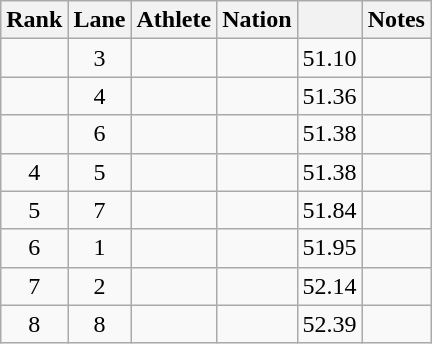<table class="wikitable sortable" style="text-align:center">
<tr>
<th scope="col">Rank</th>
<th scope="col">Lane</th>
<th scope="col">Athlete</th>
<th scope="col">Nation</th>
<th scope="col"></th>
<th scope="col">Notes</th>
</tr>
<tr>
<td></td>
<td>3</td>
<td style="text-align:left"></td>
<td style="text-align:left"></td>
<td>51.10</td>
<td></td>
</tr>
<tr>
<td></td>
<td>4</td>
<td style="text-align:left"></td>
<td style="text-align:left"></td>
<td>51.36</td>
<td></td>
</tr>
<tr>
<td></td>
<td>6</td>
<td style="text-align:left"></td>
<td style="text-align:left"></td>
<td>51.38</td>
<td></td>
</tr>
<tr>
<td>4</td>
<td>5</td>
<td style="text-align:left"></td>
<td style="text-align:left"></td>
<td>51.38</td>
<td></td>
</tr>
<tr>
<td>5</td>
<td>7</td>
<td style="text-align:left"></td>
<td style="text-align:left"></td>
<td>51.84</td>
<td></td>
</tr>
<tr>
<td>6</td>
<td>1</td>
<td style="text-align:left"></td>
<td style="text-align:left"></td>
<td>51.95</td>
<td></td>
</tr>
<tr>
<td>7</td>
<td>2</td>
<td style="text-align:left"></td>
<td style="text-align:left"></td>
<td>52.14</td>
<td></td>
</tr>
<tr>
<td>8</td>
<td>8</td>
<td style="text-align:left"></td>
<td style="text-align:left"></td>
<td>52.39</td>
<td></td>
</tr>
</table>
